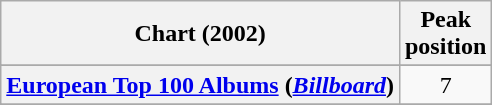<table class="wikitable sortable plainrowheaders" style="text-align:center;">
<tr>
<th scope="col">Chart (2002)</th>
<th scope="col">Peak<br>position</th>
</tr>
<tr>
</tr>
<tr>
<th scope="row" align="left"><a href='#'>European Top 100 Albums</a> (<em><a href='#'>Billboard</a></em>)</th>
<td align="center">7</td>
</tr>
<tr>
</tr>
<tr>
</tr>
<tr>
</tr>
</table>
